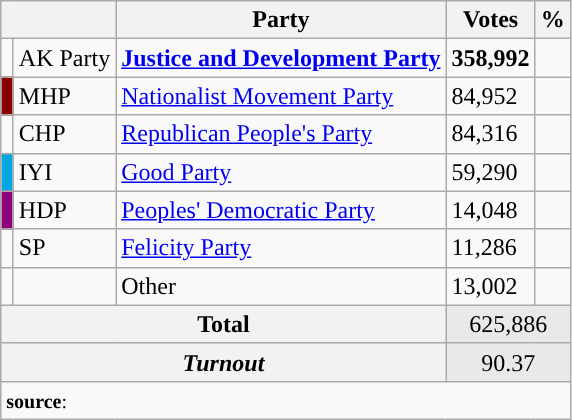<table class="wikitable">
<tr>
<th colspan="2" align="center"></th>
<th align="center">Party</th>
<th align="center">Votes</th>
<th align="center">%</th>
</tr>
<tr align="left">
<td></td>
<td>AK Party</td>
<td><strong><a href='#'>Justice and Development Party</a></strong></td>
<td><strong>358,992</strong></td>
<td><strong></strong></td>
</tr>
<tr align="left">
<td bgcolor="#870000" width="1"></td>
<td>MHP</td>
<td><a href='#'>Nationalist Movement Party</a></td>
<td>84,952</td>
<td></td>
</tr>
<tr align="left">
<td></td>
<td>CHP</td>
<td><a href='#'>Republican People's Party</a></td>
<td>84,316</td>
<td></td>
</tr>
<tr align="left">
<td bgcolor="#01A7E1" width="1"></td>
<td>IYI</td>
<td><a href='#'>Good Party</a></td>
<td>59,290</td>
<td></td>
</tr>
<tr align="left">
<td bgcolor="#91007B" width="1"></td>
<td>HDP</td>
<td><a href='#'>Peoples' Democratic Party</a></td>
<td>14,048</td>
<td></td>
</tr>
<tr align="left">
<td></td>
<td>SP</td>
<td><a href='#'>Felicity Party</a></td>
<td>11,286</td>
<td></td>
</tr>
<tr align="left">
<td bgcolor="" width="1"></td>
<td></td>
<td>Other</td>
<td>13,002</td>
<td></td>
</tr>
<tr align="left" style="background-color:#E9E9E9">
<th colspan="3" align="center"><strong>Total</strong></th>
<td colspan="5" align="center">625,886</td>
</tr>
<tr align="left" style="background-color:#E9E9E9">
<th colspan="3" align="center"><em>Turnout</em></th>
<td colspan="5" align="center">90.37</td>
</tr>
<tr>
<td colspan="9" align="left"><small><strong>source</strong>: </small></td>
</tr>
</table>
